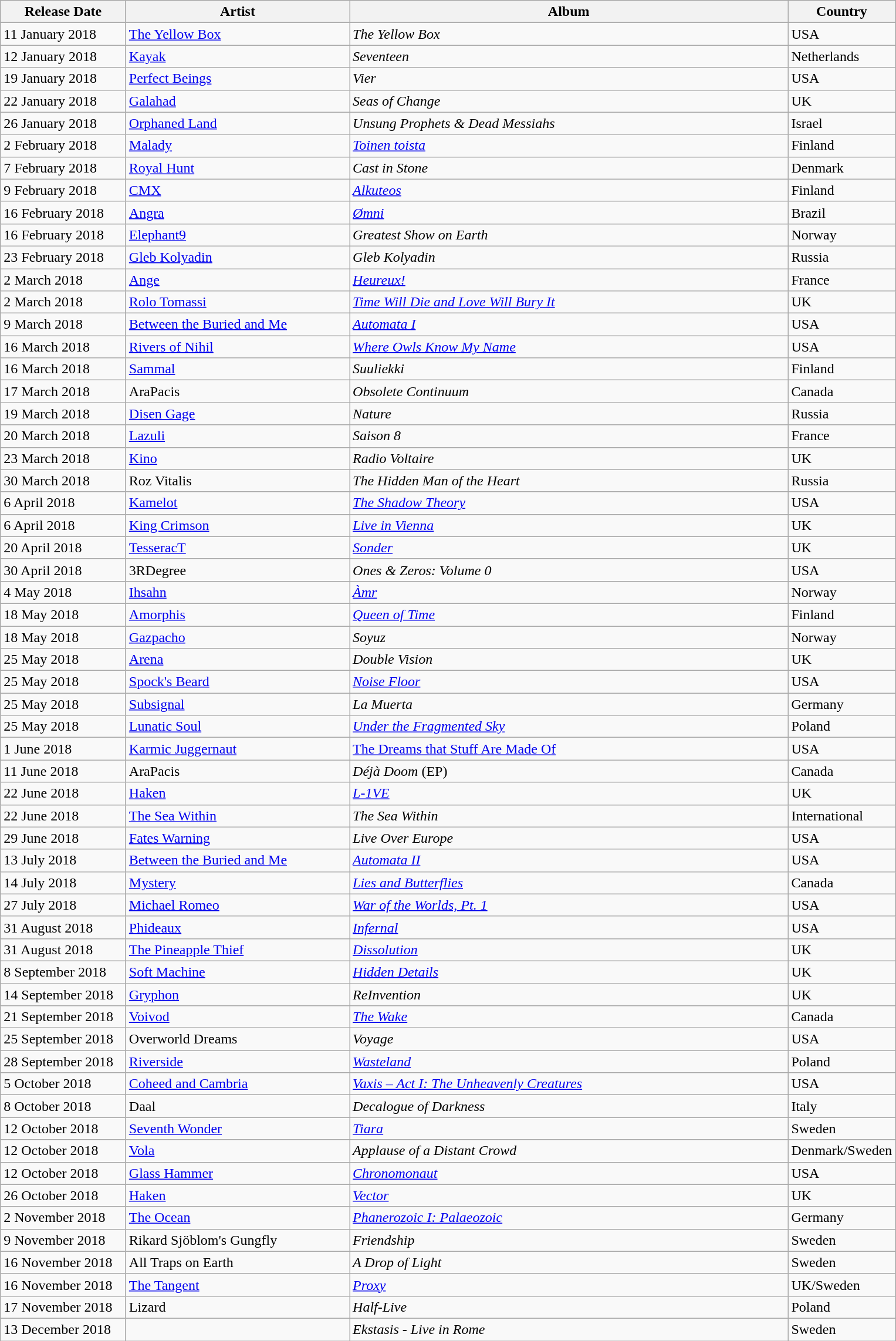<table class="wikitable center">
<tr>
<th align=center width="14%">Release Date</th>
<th align=center width="25%">Artist</th>
<th align=center width="49%">Album</th>
<th align=center width="12%">Country</th>
</tr>
<tr>
<td>11 January 2018</td>
<td><a href='#'>The Yellow Box</a></td>
<td><em>The Yellow Box</em></td>
<td>USA</td>
</tr>
<tr>
<td>12 January 2018</td>
<td><a href='#'>Kayak</a></td>
<td><em>Seventeen</em></td>
<td>Netherlands</td>
</tr>
<tr>
<td>19 January 2018</td>
<td><a href='#'>Perfect Beings</a></td>
<td><em>Vier</em></td>
<td>USA</td>
</tr>
<tr>
<td>22 January 2018</td>
<td><a href='#'>Galahad</a></td>
<td><em>Seas of Change</em></td>
<td>UK</td>
</tr>
<tr>
<td>26 January 2018</td>
<td><a href='#'>Orphaned Land</a></td>
<td><em>Unsung Prophets & Dead Messiahs</em></td>
<td>Israel</td>
</tr>
<tr>
<td>2 February 2018</td>
<td><a href='#'>Malady</a></td>
<td><em><a href='#'>Toinen toista</a></em></td>
<td>Finland</td>
</tr>
<tr>
<td>7 February 2018</td>
<td><a href='#'>Royal Hunt</a></td>
<td><em>Cast in Stone</em></td>
<td>Denmark</td>
</tr>
<tr>
<td>9 February 2018</td>
<td><a href='#'>CMX</a></td>
<td><em><a href='#'>Alkuteos</a></em></td>
<td>Finland</td>
</tr>
<tr>
<td>16 February 2018</td>
<td><a href='#'>Angra</a></td>
<td><em><a href='#'>Ømni</a></em></td>
<td>Brazil</td>
</tr>
<tr>
<td>16 February 2018</td>
<td><a href='#'>Elephant9</a></td>
<td><em>Greatest Show on Earth</em></td>
<td>Norway</td>
</tr>
<tr>
<td>23 February 2018</td>
<td><a href='#'>Gleb Kolyadin</a></td>
<td><em>Gleb Kolyadin</em></td>
<td>Russia</td>
</tr>
<tr>
<td>2 March 2018</td>
<td><a href='#'>Ange</a></td>
<td><em><a href='#'>Heureux!</a></em></td>
<td>France</td>
</tr>
<tr>
<td>2 March 2018</td>
<td><a href='#'>Rolo Tomassi</a></td>
<td><em><a href='#'>Time Will Die and Love Will Bury It</a></em></td>
<td>UK</td>
</tr>
<tr>
<td>9 March 2018</td>
<td><a href='#'>Between the Buried and Me</a></td>
<td><em><a href='#'>Automata I</a></em></td>
<td>USA</td>
</tr>
<tr>
<td>16 March 2018</td>
<td><a href='#'>Rivers of Nihil</a></td>
<td><em><a href='#'>Where Owls Know My Name</a></em></td>
<td>USA</td>
</tr>
<tr>
<td>16 March 2018</td>
<td><a href='#'>Sammal</a></td>
<td><em>Suuliekki</em></td>
<td>Finland</td>
</tr>
<tr>
<td>17 March 2018</td>
<td>AraPacis</td>
<td><em>Obsolete Continuum</em></td>
<td>Canada</td>
</tr>
<tr>
<td>19 March 2018</td>
<td><a href='#'>Disen Gage</a></td>
<td><em>Nature</em></td>
<td>Russia</td>
</tr>
<tr>
<td>20 March 2018</td>
<td><a href='#'>Lazuli</a></td>
<td><em>Saison 8</em></td>
<td>France</td>
</tr>
<tr>
<td>23 March 2018</td>
<td><a href='#'>Kino</a></td>
<td><em>Radio Voltaire</em></td>
<td>UK</td>
</tr>
<tr>
<td>30 March 2018</td>
<td>Roz Vitalis</td>
<td><em>The Hidden Man of the Heart</em></td>
<td>Russia</td>
</tr>
<tr>
<td>6 April 2018</td>
<td><a href='#'>Kamelot</a></td>
<td><em><a href='#'>The Shadow Theory</a></em></td>
<td>USA</td>
</tr>
<tr>
<td>6 April 2018</td>
<td><a href='#'>King Crimson</a></td>
<td><em><a href='#'>Live in Vienna</a></em></td>
<td>UK</td>
</tr>
<tr>
<td>20 April 2018</td>
<td><a href='#'>TesseracT</a></td>
<td><a href='#'><em>Sonder</em></a></td>
<td>UK</td>
</tr>
<tr>
<td>30 April 2018</td>
<td>3RDegree</td>
<td><em>Ones & Zeros: Volume 0</em></td>
<td>USA</td>
</tr>
<tr>
<td>4 May 2018</td>
<td><a href='#'>Ihsahn</a></td>
<td><em><a href='#'>Àmr</a></em></td>
<td>Norway</td>
</tr>
<tr>
<td>18 May 2018</td>
<td><a href='#'>Amorphis</a></td>
<td><em><a href='#'>Queen of Time</a></em></td>
<td>Finland</td>
</tr>
<tr>
<td>18 May 2018</td>
<td><a href='#'>Gazpacho</a></td>
<td><em>Soyuz</em></td>
<td>Norway</td>
</tr>
<tr>
<td>25 May 2018</td>
<td><a href='#'>Arena</a></td>
<td><em>Double Vision</em></td>
<td>UK</td>
</tr>
<tr>
<td>25 May 2018</td>
<td><a href='#'>Spock's Beard</a></td>
<td><a href='#'><em>Noise Floor</em></a></td>
<td>USA</td>
</tr>
<tr>
<td>25 May 2018</td>
<td><a href='#'>Subsignal</a></td>
<td><em>La Muerta</em></td>
<td>Germany</td>
</tr>
<tr>
<td>25 May 2018</td>
<td><a href='#'>Lunatic Soul</a></td>
<td><em><a href='#'>Under the Fragmented Sky</a></em></td>
<td>Poland</td>
</tr>
<tr>
<td>1 June 2018</td>
<td><a href='#'>Karmic Juggernaut</a></td>
<td><a href='#'>The Dreams that Stuff Are Made Of</a></td>
<td>USA</td>
</tr>
<tr>
<td>11 June 2018</td>
<td>AraPacis</td>
<td><em>Déjà Doom</em> (EP)</td>
<td>Canada</td>
</tr>
<tr>
<td>22 June 2018</td>
<td><a href='#'>Haken</a></td>
<td><em><a href='#'>L-1VE</a></em></td>
<td>UK</td>
</tr>
<tr>
<td>22 June 2018</td>
<td><a href='#'>The Sea Within</a></td>
<td><em>The Sea Within</em></td>
<td>International</td>
</tr>
<tr>
<td>29 June 2018</td>
<td><a href='#'>Fates Warning</a></td>
<td><em>Live Over Europe</em></td>
<td>USA</td>
</tr>
<tr>
<td>13 July 2018</td>
<td><a href='#'>Between the Buried and Me</a></td>
<td><em><a href='#'>Automata II</a></em></td>
<td>USA</td>
</tr>
<tr>
<td>14 July 2018</td>
<td><a href='#'>Mystery</a></td>
<td><em><a href='#'>Lies and Butterflies</a></em></td>
<td>Canada</td>
</tr>
<tr>
<td>27 July 2018</td>
<td><a href='#'>Michael Romeo</a></td>
<td><em><a href='#'>War of the Worlds, Pt. 1</a></em></td>
<td>USA</td>
</tr>
<tr>
<td>31 August 2018</td>
<td><a href='#'>Phideaux</a></td>
<td><a href='#'><em>Infernal</em></a></td>
<td>USA</td>
</tr>
<tr>
<td>31 August 2018</td>
<td><a href='#'>The Pineapple Thief</a></td>
<td><a href='#'><em>Dissolution</em></a></td>
<td>UK</td>
</tr>
<tr>
<td>8 September 2018</td>
<td><a href='#'>Soft Machine</a></td>
<td><em><a href='#'>Hidden Details</a></em></td>
<td>UK</td>
</tr>
<tr>
<td>14 September 2018</td>
<td><a href='#'>Gryphon</a></td>
<td><em>ReInvention</em></td>
<td>UK</td>
</tr>
<tr>
<td>21 September 2018</td>
<td><a href='#'>Voivod</a></td>
<td><a href='#'><em>The Wake</em></a></td>
<td>Canada</td>
</tr>
<tr>
<td>25 September 2018</td>
<td>Overworld Dreams</td>
<td><em>Voyage</em></td>
<td>USA</td>
</tr>
<tr>
<td>28 September 2018</td>
<td><a href='#'>Riverside</a></td>
<td><a href='#'><em>Wasteland</em></a></td>
<td>Poland</td>
</tr>
<tr>
<td>5 October 2018</td>
<td><a href='#'>Coheed and Cambria</a></td>
<td><em><a href='#'>Vaxis – Act I: The Unheavenly Creatures</a></em></td>
<td>USA</td>
</tr>
<tr>
<td>8 October 2018</td>
<td>Daal</td>
<td><em>Decalogue of Darkness</em></td>
<td>Italy</td>
</tr>
<tr>
<td>12 October 2018</td>
<td><a href='#'>Seventh Wonder</a></td>
<td><em><a href='#'>Tiara</a></em></td>
<td>Sweden</td>
</tr>
<tr>
<td>12 October 2018</td>
<td><a href='#'>Vola</a></td>
<td><em>Applause of a Distant Crowd</em></td>
<td>Denmark/Sweden</td>
</tr>
<tr>
<td>12 October 2018</td>
<td><a href='#'>Glass Hammer</a></td>
<td><em><a href='#'>Chronomonaut</a></em></td>
<td>USA</td>
</tr>
<tr>
<td>26 October 2018</td>
<td><a href='#'>Haken</a></td>
<td><em><a href='#'>Vector</a></em></td>
<td>UK</td>
</tr>
<tr>
<td>2 November 2018</td>
<td><a href='#'>The Ocean</a></td>
<td><em><a href='#'>Phanerozoic I: Palaeozoic</a></em></td>
<td>Germany</td>
</tr>
<tr>
<td>9 November 2018</td>
<td>Rikard Sjöblom's Gungfly</td>
<td><em>Friendship</em></td>
<td>Sweden</td>
</tr>
<tr>
<td>16 November 2018</td>
<td>All Traps on Earth</td>
<td><em>A Drop of Light</em></td>
<td>Sweden</td>
</tr>
<tr>
<td>16 November 2018</td>
<td><a href='#'>The Tangent</a></td>
<td><a href='#'><em>Proxy</em></a></td>
<td>UK/Sweden</td>
</tr>
<tr>
<td>17 November 2018</td>
<td>Lizard</td>
<td><em>Half-Live</em></td>
<td>Poland</td>
</tr>
<tr>
<td>13 December 2018</td>
<td></td>
<td><em>Ekstasis - Live in Rome</em></td>
<td>Sweden</td>
</tr>
</table>
